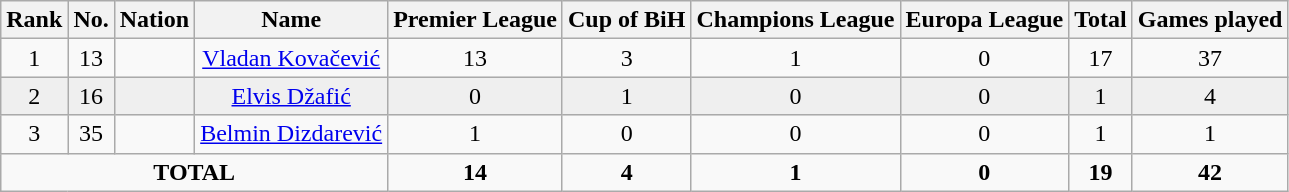<table class="wikitable" style="text-align:center;">
<tr>
<th>Rank</th>
<th>No.</th>
<th>Nation</th>
<th>Name</th>
<th>Premier League</th>
<th>Cup of BiH</th>
<th>Champions League</th>
<th>Europa League</th>
<th>Total</th>
<th>Games played</th>
</tr>
<tr>
<td>1</td>
<td>13</td>
<td></td>
<td><a href='#'>Vladan Kovačević</a></td>
<td>13 </td>
<td>3 </td>
<td>1 </td>
<td>0 </td>
<td>17 </td>
<td>37 </td>
</tr>
<tr bgcolor="#efefef">
<td>2</td>
<td>16</td>
<td></td>
<td><a href='#'>Elvis Džafić</a></td>
<td>0 </td>
<td>1 </td>
<td>0 </td>
<td>0 </td>
<td>1 </td>
<td>4 </td>
</tr>
<tr>
<td>3</td>
<td>35</td>
<td></td>
<td><a href='#'>Belmin Dizdarević</a></td>
<td>1 </td>
<td>0 </td>
<td>0 </td>
<td>0 </td>
<td>1 </td>
<td>1 </td>
</tr>
<tr>
<td colspan="4"><strong>TOTAL</strong></td>
<td><strong>14</strong> </td>
<td><strong>4</strong> </td>
<td><strong>1</strong> </td>
<td><strong>0</strong> </td>
<td><strong>19</strong> </td>
<td><strong>42</strong> </td>
</tr>
</table>
